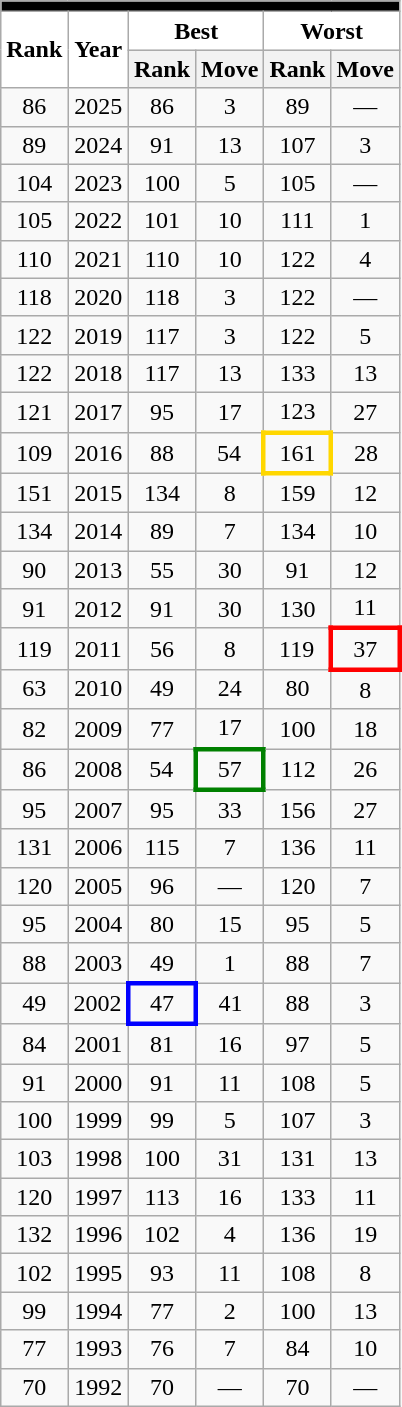<table class="wikitable sortable" style="text-align:center;">
<tr>
<th colspan="12" style="background:#000000; color:#FFFFFF;"> <a href='#'></a></th>
</tr>
<tr>
<th rowspan="2" style="background-color:#FFFFFF;">Rank</th>
<th rowspan="2" style="background-color:#FFFFFF;">Year</th>
<th colspan="2" style="background-color:#FFFFFF;">Best</th>
<th colspan="2" style="background-color:#FFFFFF;">Worst</th>
</tr>
<tr>
<th>Rank</th>
<th>Move</th>
<th>Rank</th>
<th>Move</th>
</tr>
<tr>
<td>86</td>
<td>2025</td>
<td>86</td>
<td> 3</td>
<td>89</td>
<td> —</td>
</tr>
<tr>
<td>89</td>
<td>2024</td>
<td>91</td>
<td> 13</td>
<td>107</td>
<td> 3</td>
</tr>
<tr>
<td>104</td>
<td>2023</td>
<td>100</td>
<td> 5</td>
<td>105</td>
<td> —</td>
</tr>
<tr>
<td>105</td>
<td>2022</td>
<td>101</td>
<td> 10</td>
<td>111</td>
<td> 1</td>
</tr>
<tr>
<td>110</td>
<td>2021</td>
<td>110</td>
<td> 10</td>
<td>122</td>
<td> 4</td>
</tr>
<tr>
<td>118</td>
<td>2020</td>
<td>118</td>
<td> 3</td>
<td>122</td>
<td> —</td>
</tr>
<tr>
<td>122</td>
<td>2019</td>
<td>117</td>
<td> 3</td>
<td>122</td>
<td> 5</td>
</tr>
<tr>
<td>122</td>
<td>2018</td>
<td>117</td>
<td> 13</td>
<td>133</td>
<td> 13</td>
</tr>
<tr>
<td>121</td>
<td>2017</td>
<td>95</td>
<td> 17</td>
<td>123</td>
<td> 27</td>
</tr>
<tr>
<td>109</td>
<td>2016</td>
<td>88</td>
<td> 54</td>
<td style="border: 3px solid gold;">161</td>
<td> 28</td>
</tr>
<tr>
<td>151</td>
<td>2015</td>
<td>134</td>
<td> 8</td>
<td>159</td>
<td> 12</td>
</tr>
<tr>
<td>134</td>
<td>2014</td>
<td>89</td>
<td> 7</td>
<td>134</td>
<td> 10</td>
</tr>
<tr>
<td>90</td>
<td>2013</td>
<td>55</td>
<td> 30</td>
<td>91</td>
<td> 12</td>
</tr>
<tr>
<td>91</td>
<td>2012</td>
<td>91</td>
<td> 30</td>
<td>130</td>
<td> 11</td>
</tr>
<tr>
<td>119</td>
<td>2011</td>
<td>56</td>
<td> 8</td>
<td>119</td>
<td style="border: 3px solid red;"> 37</td>
</tr>
<tr>
<td>63</td>
<td>2010</td>
<td>49</td>
<td> 24</td>
<td>80</td>
<td> 8</td>
</tr>
<tr>
<td>82</td>
<td>2009</td>
<td>77</td>
<td> 17</td>
<td>100</td>
<td> 18</td>
</tr>
<tr>
<td>86</td>
<td>2008</td>
<td>54</td>
<td style="border: 3px solid green;"> 57</td>
<td>112</td>
<td> 26</td>
</tr>
<tr>
<td>95</td>
<td>2007</td>
<td>95</td>
<td> 33</td>
<td>156</td>
<td> 27</td>
</tr>
<tr>
<td>131</td>
<td>2006</td>
<td>115</td>
<td> 7</td>
<td>136</td>
<td> 11</td>
</tr>
<tr>
<td>120</td>
<td>2005</td>
<td>96</td>
<td> —</td>
<td>120</td>
<td> 7</td>
</tr>
<tr>
<td>95</td>
<td>2004</td>
<td>80</td>
<td> 15</td>
<td>95</td>
<td> 5</td>
</tr>
<tr>
<td>88</td>
<td>2003</td>
<td>49</td>
<td> 1</td>
<td>88</td>
<td> 7</td>
</tr>
<tr>
<td>49</td>
<td>2002</td>
<td style="border: 3px solid blue;">47</td>
<td> 41</td>
<td>88</td>
<td> 3</td>
</tr>
<tr>
<td>84</td>
<td>2001</td>
<td>81</td>
<td> 16</td>
<td>97</td>
<td> 5</td>
</tr>
<tr>
<td>91</td>
<td>2000</td>
<td>91</td>
<td> 11</td>
<td>108</td>
<td> 5</td>
</tr>
<tr>
<td>100</td>
<td>1999</td>
<td>99</td>
<td> 5</td>
<td>107</td>
<td> 3</td>
</tr>
<tr>
<td>103</td>
<td>1998</td>
<td>100</td>
<td> 31</td>
<td>131</td>
<td> 13</td>
</tr>
<tr>
<td>120</td>
<td>1997</td>
<td>113</td>
<td> 16</td>
<td>133</td>
<td> 11</td>
</tr>
<tr>
<td>132</td>
<td>1996</td>
<td>102</td>
<td> 4</td>
<td>136</td>
<td> 19</td>
</tr>
<tr>
<td>102</td>
<td>1995</td>
<td>93</td>
<td> 11</td>
<td>108</td>
<td> 8</td>
</tr>
<tr>
<td>99</td>
<td>1994</td>
<td>77</td>
<td> 2</td>
<td>100</td>
<td> 13</td>
</tr>
<tr>
<td>77</td>
<td>1993</td>
<td>76</td>
<td> 7</td>
<td>84</td>
<td> 10</td>
</tr>
<tr>
<td>70</td>
<td>1992</td>
<td>70</td>
<td> —</td>
<td>70</td>
<td> —</td>
</tr>
</table>
